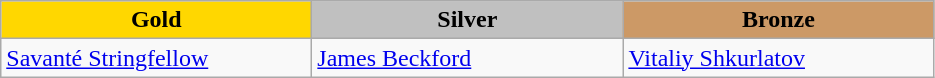<table class="wikitable" style="text-align:left">
<tr align="center">
<td width=200 bgcolor=gold><strong>Gold</strong></td>
<td width=200 bgcolor=silver><strong>Silver</strong></td>
<td width=200 bgcolor=CC9966><strong>Bronze</strong></td>
</tr>
<tr>
<td><a href='#'>Savanté Stringfellow</a><br><em></em></td>
<td><a href='#'>James Beckford</a><br><em></em></td>
<td><a href='#'>Vitaliy Shkurlatov</a><br><em></em></td>
</tr>
</table>
